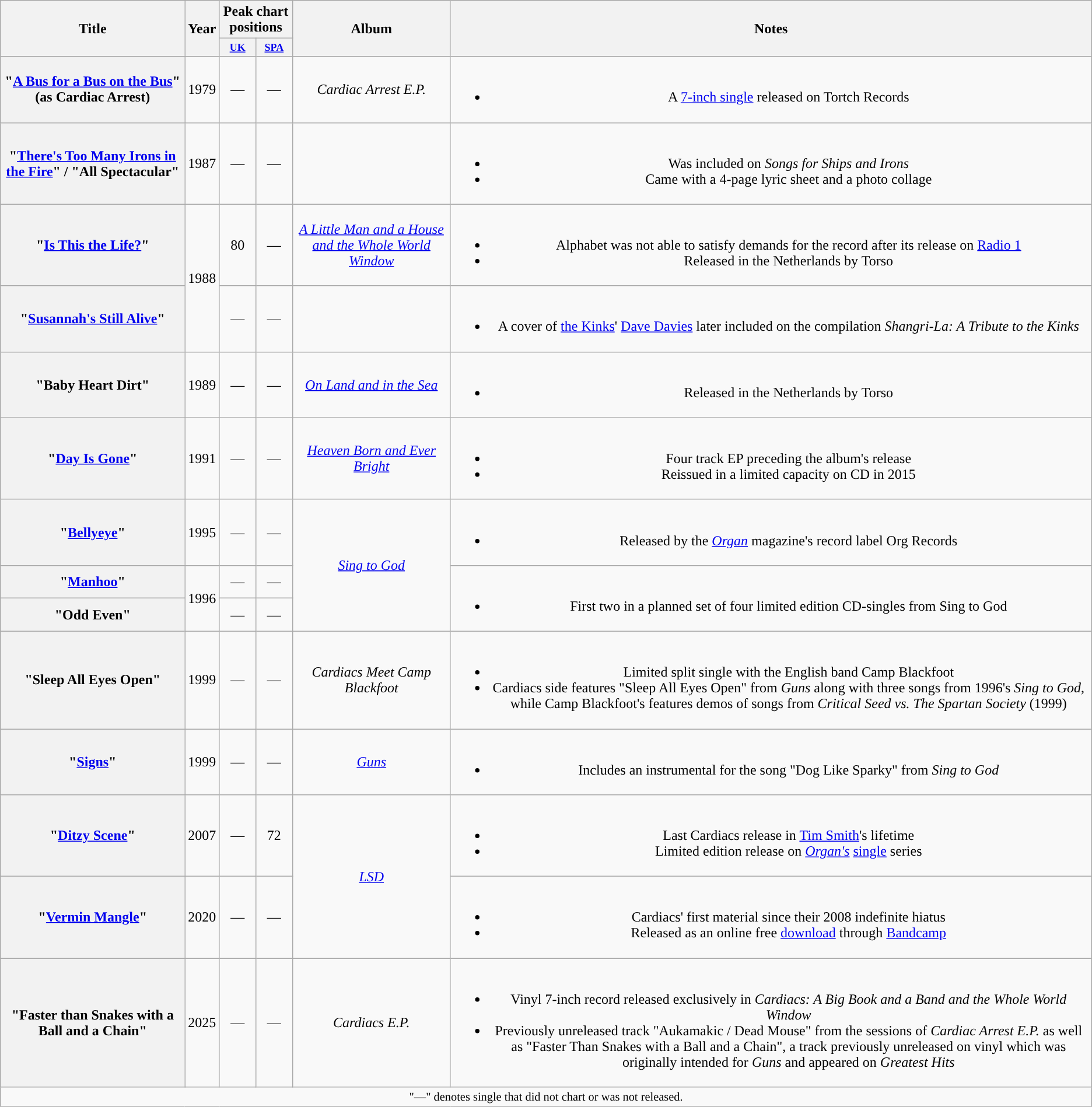<table class="wikitable plainrowheaders" style="text-align:center;">
<tr>
<th rowspan="2">Title</th>
<th rowspan="2">Year</th>
<th colspan="2">Peak chart positions</th>
<th rowspan="2">Album</th>
<th rowspan="2">Notes</th>
</tr>
<tr>
<th style="width:3em;font-size:75%;"><a href='#'>UK</a><br></th>
<th style="width:3em;font-size:75%;"><a href='#'>SPA</a><br></th>
</tr>
<tr>
<th scope="row">"<a href='#'>A Bus for a Bus on the Bus</a>"<br><span>(as Cardiac Arrest)</span></th>
<td>1979</td>
<td>—</td>
<td>—</td>
<td><em>Cardiac Arrest E.P.</em></td>
<td><br><ul><li>A <a href='#'>7-inch single</a> released on Tortch Records</li></ul></td>
</tr>
<tr>
<th scope="row">"<a href='#'>There's Too Many Irons in the Fire</a>" / "All Spectacular"</th>
<td>1987</td>
<td>—</td>
<td>—</td>
<td></td>
<td><br><ul><li>Was included on <em>Songs for Ships and Irons</em></li><li>Came with a 4-page lyric sheet and a photo collage</li></ul></td>
</tr>
<tr>
<th scope="row">"<a href='#'>Is This the Life?</a>"</th>
<td rowspan="2">1988</td>
<td>80</td>
<td>—</td>
<td><em><a href='#'>A Little Man and a House and the Whole World Window</a></em></td>
<td><br><ul><li>Alphabet was not able to satisfy demands for the record after its release on <a href='#'>Radio 1</a></li><li>Released in the Netherlands by Torso</li></ul></td>
</tr>
<tr>
<th scope="row">"<a href='#'>Susannah's Still Alive</a>"</th>
<td>—</td>
<td>—</td>
<td></td>
<td><br><ul><li>A cover of <a href='#'>the Kinks</a>' <a href='#'>Dave Davies</a> later included on the compilation <em>Shangri-La: A Tribute to the Kinks</em></li></ul></td>
</tr>
<tr>
<th scope="row">"Baby Heart Dirt"</th>
<td>1989</td>
<td>—</td>
<td>—</td>
<td><em><a href='#'>On Land and in the Sea</a></em></td>
<td><br><ul><li>Released in the Netherlands by Torso</li></ul></td>
</tr>
<tr>
<th scope="row">"<a href='#'>Day Is Gone</a>"</th>
<td>1991</td>
<td>—</td>
<td>—</td>
<td><em><a href='#'>Heaven Born and Ever Bright</a></em></td>
<td><br><ul><li>Four track EP preceding the album's release</li><li>Reissued in a limited capacity on CD in 2015</li></ul></td>
</tr>
<tr>
<th scope="row">"<a href='#'>Bellyeye</a>"</th>
<td>1995</td>
<td>—</td>
<td>—</td>
<td rowspan="3"><em><a href='#'>Sing to God</a></em></td>
<td><br><ul><li>Released by the <em><a href='#'>Organ</a></em> magazine's record label Org Records</li></ul></td>
</tr>
<tr>
<th scope="row">"<a href='#'>Manhoo</a>"</th>
<td rowspan="2">1996</td>
<td>—</td>
<td>—</td>
<td rowspan="2"><br><ul><li>First two in a planned set of four limited edition CD-singles from Sing to God</li></ul></td>
</tr>
<tr>
<th scope="row">"Odd Even"</th>
<td>—</td>
<td>—</td>
</tr>
<tr>
<th scope="row">"Sleep All Eyes Open"</th>
<td>1999</td>
<td>—</td>
<td>—</td>
<td><em>Cardiacs Meet Camp Blackfoot</em></td>
<td><br><ul><li>Limited split single with the English band Camp Blackfoot</li><li>Cardiacs side features "Sleep All Eyes Open" from <em>Guns</em> along with three songs from 1996's <em>Sing to God</em>, while Camp Blackfoot's features demos of songs from <em>Critical Seed vs. The Spartan Society</em> (1999)</li></ul></td>
</tr>
<tr>
<th scope="row">"<a href='#'>Signs</a>"</th>
<td>1999</td>
<td>—</td>
<td>—</td>
<td><em><a href='#'>Guns</a></em></td>
<td><br><ul><li>Includes an instrumental for the song "Dog Like Sparky" from <em>Sing to God</em></li></ul></td>
</tr>
<tr>
<th scope="row">"<a href='#'>Ditzy Scene</a>"</th>
<td>2007</td>
<td>—</td>
<td>72</td>
<td rowspan="2"><em><a href='#'>LSD</a></em></td>
<td><br><ul><li>Last Cardiacs release in <a href='#'>Tim Smith</a>'s lifetime</li><li>Limited edition release on <em><a href='#'>Organ's</a></em> <a href='#'>single</a> series</li></ul></td>
</tr>
<tr>
<th scope="row">"<a href='#'>Vermin Mangle</a>"</th>
<td>2020</td>
<td>—</td>
<td>—</td>
<td><br><ul><li>Cardiacs' first material since their 2008 indefinite hiatus</li><li>Released as an online free <a href='#'>download</a> through <a href='#'>Bandcamp</a></li></ul></td>
</tr>
<tr>
<th scope="row">"Faster than Snakes with a Ball and a Chain"</th>
<td>2025</td>
<td>—</td>
<td>—</td>
<td><em>Cardiacs E.P.</em></td>
<td><br><ul><li>Vinyl 7-inch record released exclusively in <em>Cardiacs: A Big Book and a Band and the Whole World Window</em></li><li>Previously unreleased track "Aukamakic / Dead Mouse" from the sessions of <em>Cardiac Arrest E.P.</em> as well as "Faster Than Snakes with a Ball and a Chain", a track previously unreleased on vinyl which was originally intended for <em>Guns</em> and appeared on <em>Greatest Hits</em></li></ul></td>
</tr>
<tr>
<td colspan="6" style="font-size:85%">"—" denotes single that did not chart or was not released.</td>
</tr>
</table>
